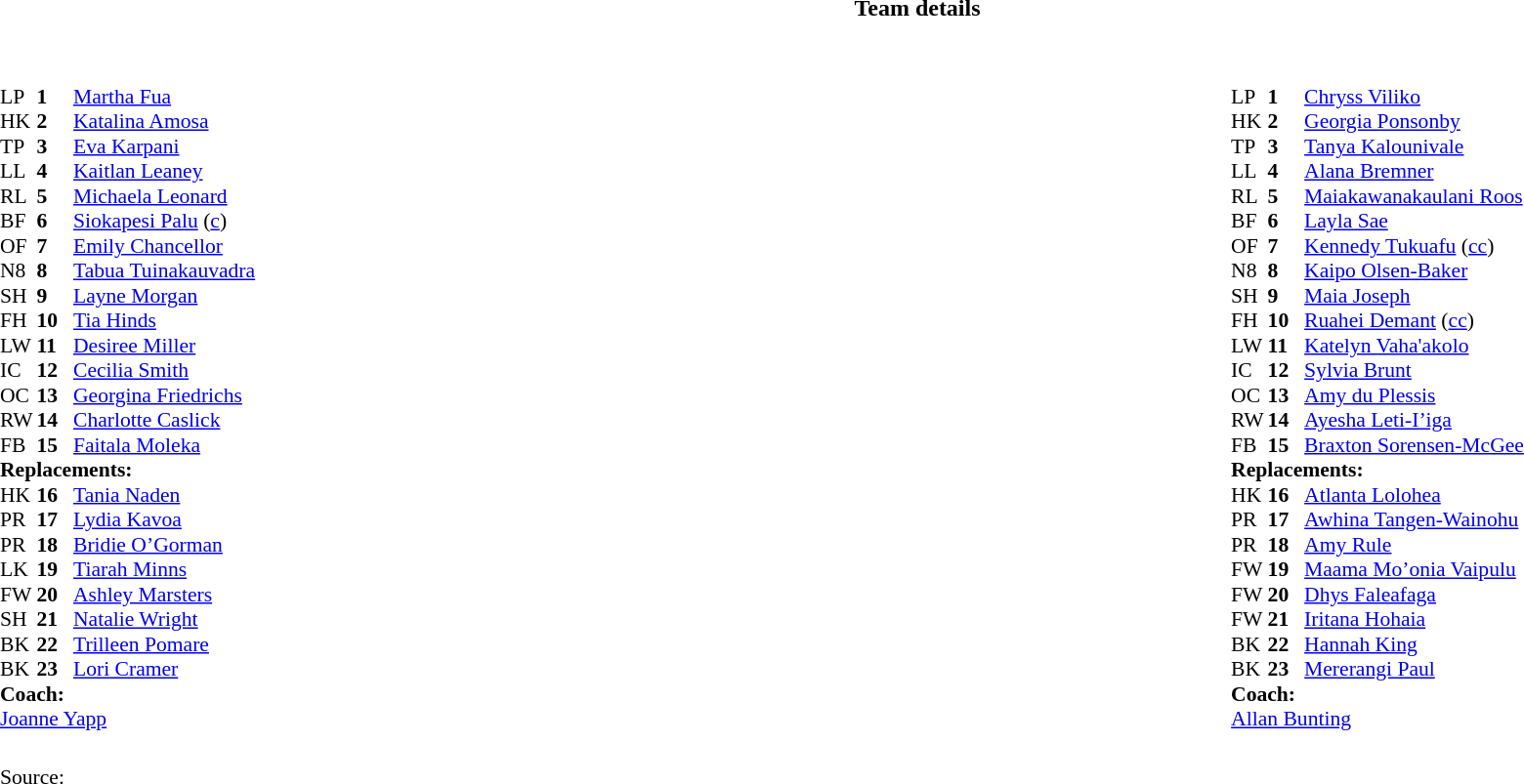<table border="0" style="width:100%;" class="collapsible collapsed">
<tr>
<th>Team details</th>
</tr>
<tr>
<td><br><table width="100%">
<tr>
<td style="vertical-align:top; width:50%"><br><table style="font-size: 90%" cellspacing="0" cellpadding="0">
<tr>
<th width="25"></th>
<th width="25"></th>
<th></th>
</tr>
<tr>
<td>LP</td>
<td><strong>1</strong></td>
<td><a href='#'>Martha Fua</a></td>
</tr>
<tr>
<td>HK</td>
<td><strong>2</strong></td>
<td><a href='#'>Katalina Amosa</a></td>
</tr>
<tr>
<td>TP</td>
<td><strong>3</strong></td>
<td><a href='#'>Eva Karpani</a></td>
</tr>
<tr>
<td>LL</td>
<td><strong>4</strong></td>
<td><a href='#'>Kaitlan Leaney</a></td>
</tr>
<tr>
<td>RL</td>
<td><strong>5</strong></td>
<td><a href='#'>Michaela Leonard</a></td>
</tr>
<tr>
<td>BF</td>
<td><strong>6</strong></td>
<td><a href='#'>Siokapesi Palu</a> (<a href='#'>c</a>)</td>
</tr>
<tr>
<td>OF</td>
<td><strong>7</strong></td>
<td><a href='#'>Emily Chancellor</a></td>
</tr>
<tr>
<td>N8</td>
<td><strong>8</strong></td>
<td><a href='#'>Tabua Tuinakauvadra</a></td>
</tr>
<tr>
<td>SH</td>
<td><strong>9</strong></td>
<td><a href='#'>Layne Morgan</a></td>
</tr>
<tr>
<td>FH</td>
<td><strong>10</strong></td>
<td><a href='#'>Tia Hinds</a></td>
</tr>
<tr>
<td>LW</td>
<td><strong>11</strong></td>
<td><a href='#'>Desiree Miller</a></td>
</tr>
<tr>
<td>IC</td>
<td><strong>12</strong></td>
<td><a href='#'>Cecilia Smith</a></td>
</tr>
<tr>
<td>OC</td>
<td><strong>13</strong></td>
<td><a href='#'>Georgina Friedrichs</a></td>
</tr>
<tr>
<td>RW</td>
<td><strong>14</strong></td>
<td><a href='#'>Charlotte Caslick</a></td>
</tr>
<tr>
<td>FB</td>
<td><strong>15</strong></td>
<td><a href='#'>Faitala Moleka</a></td>
</tr>
<tr>
<td colspan="3"><strong>Replacements:</strong></td>
</tr>
<tr>
<td>HK</td>
<td><strong>16</strong></td>
<td><a href='#'>Tania Naden</a></td>
</tr>
<tr>
<td>PR</td>
<td><strong>17</strong></td>
<td><a href='#'>Lydia Kavoa</a></td>
</tr>
<tr>
<td>PR</td>
<td><strong>18</strong></td>
<td><a href='#'>Bridie O’Gorman</a></td>
</tr>
<tr>
<td>LK</td>
<td><strong>19</strong></td>
<td><a href='#'>Tiarah Minns</a></td>
</tr>
<tr>
<td>FW</td>
<td><strong>20</strong></td>
<td><a href='#'>Ashley Marsters</a></td>
</tr>
<tr>
<td>SH</td>
<td><strong>21</strong></td>
<td><a href='#'>Natalie Wright</a></td>
</tr>
<tr>
<td>BK</td>
<td><strong>22</strong></td>
<td><a href='#'>Trilleen Pomare</a></td>
</tr>
<tr>
<td>BK</td>
<td><strong>23</strong></td>
<td><a href='#'>Lori Cramer</a></td>
</tr>
<tr>
<td colspan="3"><strong>Coach:</strong></td>
</tr>
<tr>
<td colspan="3"> <a href='#'>Joanne Yapp</a></td>
</tr>
</table>
</td>
<td style="vertical-align:top; width:50%"><br><table style="font-size: 90%" cellspacing="0" cellpadding="0"  align="center">
<tr>
<th width="25"></th>
<th width="25"></th>
<th></th>
</tr>
<tr>
<td>LP</td>
<td><strong>1</strong></td>
<td><a href='#'>Chryss Viliko</a></td>
</tr>
<tr>
<td>HK</td>
<td><strong>2</strong></td>
<td><a href='#'>Georgia Ponsonby</a></td>
</tr>
<tr>
<td>TP</td>
<td><strong>3</strong></td>
<td><a href='#'>Tanya Kalounivale</a></td>
</tr>
<tr>
<td>LL</td>
<td><strong>4</strong></td>
<td><a href='#'>Alana Bremner</a></td>
</tr>
<tr>
<td>RL</td>
<td><strong>5</strong></td>
<td><a href='#'>Maiakawanakaulani Roos</a></td>
</tr>
<tr>
<td>BF</td>
<td><strong>6</strong></td>
<td><a href='#'>Layla Sae</a></td>
</tr>
<tr>
<td>OF</td>
<td><strong>7</strong></td>
<td><a href='#'>Kennedy Tukuafu</a> (<a href='#'>cc</a>)</td>
</tr>
<tr>
<td>N8</td>
<td><strong>8</strong></td>
<td><a href='#'>Kaipo Olsen-Baker</a></td>
</tr>
<tr>
<td>SH</td>
<td><strong>9</strong></td>
<td><a href='#'>Maia Joseph</a></td>
</tr>
<tr>
<td>FH</td>
<td><strong>10</strong></td>
<td><a href='#'>Ruahei Demant</a> (<a href='#'>cc</a>)</td>
</tr>
<tr>
<td>LW</td>
<td><strong>11</strong></td>
<td><a href='#'>Katelyn Vaha'akolo</a></td>
</tr>
<tr>
<td>IC</td>
<td><strong>12</strong></td>
<td><a href='#'>Sylvia Brunt</a></td>
</tr>
<tr>
<td>OC</td>
<td><strong>13</strong></td>
<td><a href='#'>Amy du Plessis</a></td>
</tr>
<tr>
<td>RW</td>
<td><strong>14</strong></td>
<td><a href='#'>Ayesha Leti-I’iga</a></td>
</tr>
<tr>
<td>FB</td>
<td><strong>15</strong></td>
<td><a href='#'>Braxton Sorensen-McGee</a></td>
</tr>
<tr>
<td colspan="3"><strong>Replacements:</strong></td>
</tr>
<tr>
<td>HK</td>
<td><strong>16</strong></td>
<td><a href='#'>Atlanta Lolohea</a></td>
</tr>
<tr>
<td>PR</td>
<td><strong>17</strong></td>
<td><a href='#'>Awhina Tangen-Wainohu</a></td>
</tr>
<tr>
<td>PR</td>
<td><strong>18</strong></td>
<td><a href='#'>Amy Rule</a></td>
</tr>
<tr>
<td>FW</td>
<td><strong>19</strong></td>
<td><a href='#'>Maama Mo’onia Vaipulu</a></td>
</tr>
<tr>
<td>FW</td>
<td><strong>20</strong></td>
<td><a href='#'>Dhys Faleafaga</a></td>
</tr>
<tr>
<td>FW</td>
<td><strong>21</strong></td>
<td><a href='#'>Iritana Hohaia</a></td>
</tr>
<tr>
<td>BK</td>
<td><strong>22</strong></td>
<td><a href='#'>Hannah King</a></td>
</tr>
<tr>
<td>BK</td>
<td><strong>23</strong></td>
<td><a href='#'>Mererangi Paul</a></td>
</tr>
<tr>
<td colspan="3"><strong>Coach:</strong></td>
</tr>
<tr>
<td colspan="3"> <a href='#'>Allan Bunting</a></td>
</tr>
</table>
</td>
</tr>
</table>
<table width=100% style="font-size: 90%">
<tr>
<td><br>
Source:</td>
</tr>
</table>
</td>
</tr>
</table>
